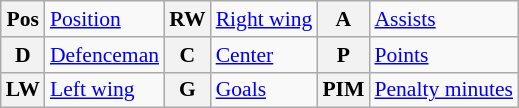<table class="wikitable" style="font-size:90%;">
<tr>
<th>Pos</th>
<td><a href='#'>Position</a></td>
<th>RW</th>
<td><a href='#'>Right wing</a></td>
<th>A</th>
<td><a href='#'>Assists</a></td>
</tr>
<tr>
<th>D</th>
<td><a href='#'>Defenceman</a></td>
<th>C</th>
<td><a href='#'>Center</a></td>
<th>P</th>
<td><a href='#'>Points</a></td>
</tr>
<tr>
<th>LW</th>
<td><a href='#'>Left wing</a></td>
<th>G</th>
<td><a href='#'>Goals</a></td>
<th>PIM</th>
<td><a href='#'>Penalty minutes</a></td>
</tr>
</table>
